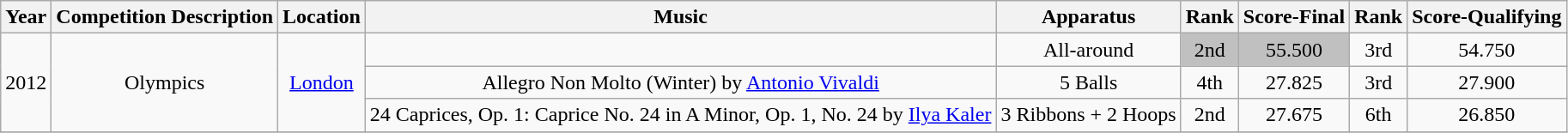<table class="wikitable" style="text-align:center">
<tr>
<th>Year</th>
<th>Competition Description</th>
<th>Location</th>
<th>Music </th>
<th>Apparatus</th>
<th>Rank</th>
<th>Score-Final</th>
<th>Rank</th>
<th>Score-Qualifying</th>
</tr>
<tr>
<td rowspan="3">2012</td>
<td rowspan="3">Olympics</td>
<td rowspan="3"><a href='#'>London</a></td>
<td></td>
<td>All-around</td>
<td bgcolor=silver>2nd</td>
<td bgcolor=silver>55.500</td>
<td>3rd</td>
<td>54.750</td>
</tr>
<tr>
<td>Allegro Non Molto (Winter) by <a href='#'>Antonio Vivaldi</a></td>
<td>5 Balls</td>
<td>4th</td>
<td>27.825</td>
<td>3rd</td>
<td>27.900</td>
</tr>
<tr>
<td>24 Caprices, Op. 1: Caprice No. 24 in A Minor, Op. 1, No. 24 by <a href='#'>Ilya Kaler</a></td>
<td>3 Ribbons + 2 Hoops</td>
<td>2nd</td>
<td>27.675</td>
<td>6th</td>
<td>26.850</td>
</tr>
<tr>
</tr>
</table>
